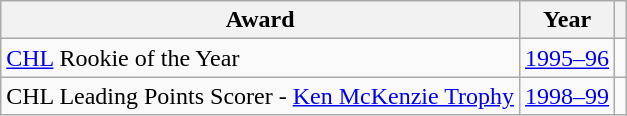<table class="wikitable">
<tr>
<th>Award</th>
<th>Year</th>
<th></th>
</tr>
<tr>
<td><a href='#'>CHL</a> Rookie of the Year</td>
<td><a href='#'>1995–96</a></td>
<td></td>
</tr>
<tr>
<td>CHL Leading Points Scorer - <a href='#'>Ken McKenzie Trophy</a></td>
<td><a href='#'>1998–99</a></td>
<td></td>
</tr>
</table>
